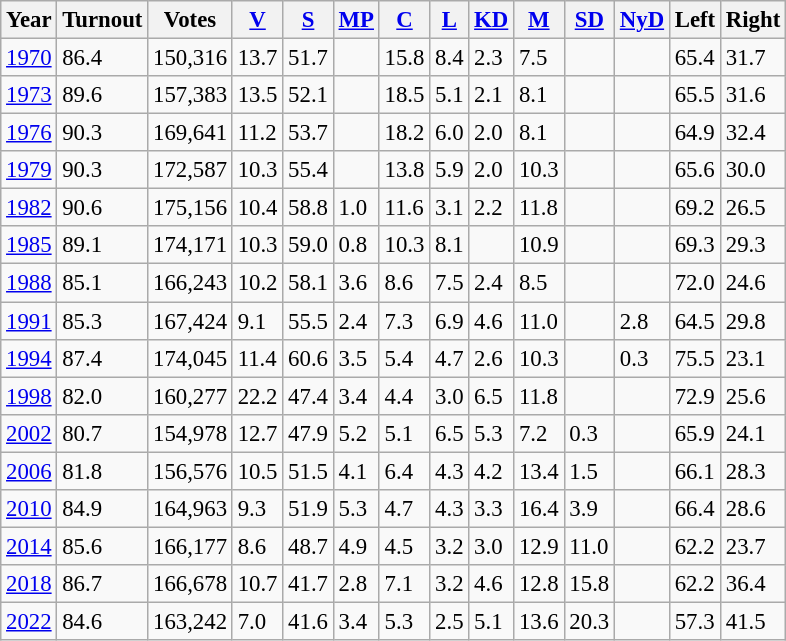<table class="wikitable sortable" style="font-size: 95%;">
<tr>
<th>Year</th>
<th>Turnout</th>
<th>Votes</th>
<th><a href='#'>V</a></th>
<th><a href='#'>S</a></th>
<th><a href='#'>MP</a></th>
<th><a href='#'>C</a></th>
<th><a href='#'>L</a></th>
<th><a href='#'>KD</a></th>
<th><a href='#'>M</a></th>
<th><a href='#'>SD</a></th>
<th><a href='#'>NyD</a></th>
<th>Left</th>
<th>Right</th>
</tr>
<tr>
<td><a href='#'>1970</a></td>
<td>86.4</td>
<td>150,316</td>
<td>13.7</td>
<td>51.7</td>
<td></td>
<td>15.8</td>
<td>8.4</td>
<td>2.3</td>
<td>7.5</td>
<td></td>
<td></td>
<td>65.4</td>
<td>31.7</td>
</tr>
<tr>
<td><a href='#'>1973</a></td>
<td>89.6</td>
<td>157,383</td>
<td>13.5</td>
<td>52.1</td>
<td></td>
<td>18.5</td>
<td>5.1</td>
<td>2.1</td>
<td>8.1</td>
<td></td>
<td></td>
<td>65.5</td>
<td>31.6</td>
</tr>
<tr>
<td><a href='#'>1976</a></td>
<td>90.3</td>
<td>169,641</td>
<td>11.2</td>
<td>53.7</td>
<td></td>
<td>18.2</td>
<td>6.0</td>
<td>2.0</td>
<td>8.1</td>
<td></td>
<td></td>
<td>64.9</td>
<td>32.4</td>
</tr>
<tr>
<td><a href='#'>1979</a></td>
<td>90.3</td>
<td>172,587</td>
<td>10.3</td>
<td>55.4</td>
<td></td>
<td>13.8</td>
<td>5.9</td>
<td>2.0</td>
<td>10.3</td>
<td></td>
<td></td>
<td>65.6</td>
<td>30.0</td>
</tr>
<tr>
<td><a href='#'>1982</a></td>
<td>90.6</td>
<td>175,156</td>
<td>10.4</td>
<td>58.8</td>
<td>1.0</td>
<td>11.6</td>
<td>3.1</td>
<td>2.2</td>
<td>11.8</td>
<td></td>
<td></td>
<td>69.2</td>
<td>26.5</td>
</tr>
<tr>
<td><a href='#'>1985</a></td>
<td>89.1</td>
<td>174,171</td>
<td>10.3</td>
<td>59.0</td>
<td>0.8</td>
<td>10.3</td>
<td>8.1</td>
<td></td>
<td>10.9</td>
<td></td>
<td></td>
<td>69.3</td>
<td>29.3</td>
</tr>
<tr>
<td><a href='#'>1988</a></td>
<td>85.1</td>
<td>166,243</td>
<td>10.2</td>
<td>58.1</td>
<td>3.6</td>
<td>8.6</td>
<td>7.5</td>
<td>2.4</td>
<td>8.5</td>
<td></td>
<td></td>
<td>72.0</td>
<td>24.6</td>
</tr>
<tr>
<td><a href='#'>1991</a></td>
<td>85.3</td>
<td>167,424</td>
<td>9.1</td>
<td>55.5</td>
<td>2.4</td>
<td>7.3</td>
<td>6.9</td>
<td>4.6</td>
<td>11.0</td>
<td></td>
<td>2.8</td>
<td>64.5</td>
<td>29.8</td>
</tr>
<tr>
<td><a href='#'>1994</a></td>
<td>87.4</td>
<td>174,045</td>
<td>11.4</td>
<td>60.6</td>
<td>3.5</td>
<td>5.4</td>
<td>4.7</td>
<td>2.6</td>
<td>10.3</td>
<td></td>
<td>0.3</td>
<td>75.5</td>
<td>23.1</td>
</tr>
<tr>
<td><a href='#'>1998</a></td>
<td>82.0</td>
<td>160,277</td>
<td>22.2</td>
<td>47.4</td>
<td>3.4</td>
<td>4.4</td>
<td>3.0</td>
<td>6.5</td>
<td>11.8</td>
<td></td>
<td></td>
<td>72.9</td>
<td>25.6</td>
</tr>
<tr>
<td><a href='#'>2002</a></td>
<td>80.7</td>
<td>154,978</td>
<td>12.7</td>
<td>47.9</td>
<td>5.2</td>
<td>5.1</td>
<td>6.5</td>
<td>5.3</td>
<td>7.2</td>
<td>0.3</td>
<td></td>
<td>65.9</td>
<td>24.1</td>
</tr>
<tr>
<td><a href='#'>2006</a></td>
<td>81.8</td>
<td>156,576</td>
<td>10.5</td>
<td>51.5</td>
<td>4.1</td>
<td>6.4</td>
<td>4.3</td>
<td>4.2</td>
<td>13.4</td>
<td>1.5</td>
<td></td>
<td>66.1</td>
<td>28.3</td>
</tr>
<tr>
<td><a href='#'>2010</a></td>
<td>84.9</td>
<td>164,963</td>
<td>9.3</td>
<td>51.9</td>
<td>5.3</td>
<td>4.7</td>
<td>4.3</td>
<td>3.3</td>
<td>16.4</td>
<td>3.9</td>
<td></td>
<td>66.4</td>
<td>28.6</td>
</tr>
<tr>
<td><a href='#'>2014</a></td>
<td>85.6</td>
<td>166,177</td>
<td>8.6</td>
<td>48.7</td>
<td>4.9</td>
<td>4.5</td>
<td>3.2</td>
<td>3.0</td>
<td>12.9</td>
<td>11.0</td>
<td></td>
<td>62.2</td>
<td>23.7</td>
</tr>
<tr>
<td><a href='#'>2018</a></td>
<td>86.7</td>
<td>166,678</td>
<td>10.7</td>
<td>41.7</td>
<td>2.8</td>
<td>7.1</td>
<td>3.2</td>
<td>4.6</td>
<td>12.8</td>
<td>15.8</td>
<td></td>
<td>62.2</td>
<td>36.4</td>
</tr>
<tr>
<td><a href='#'>2022</a></td>
<td>84.6</td>
<td>163,242</td>
<td>7.0</td>
<td>41.6</td>
<td>3.4</td>
<td>5.3</td>
<td>2.5</td>
<td>5.1</td>
<td>13.6</td>
<td>20.3</td>
<td></td>
<td>57.3</td>
<td>41.5</td>
</tr>
</table>
